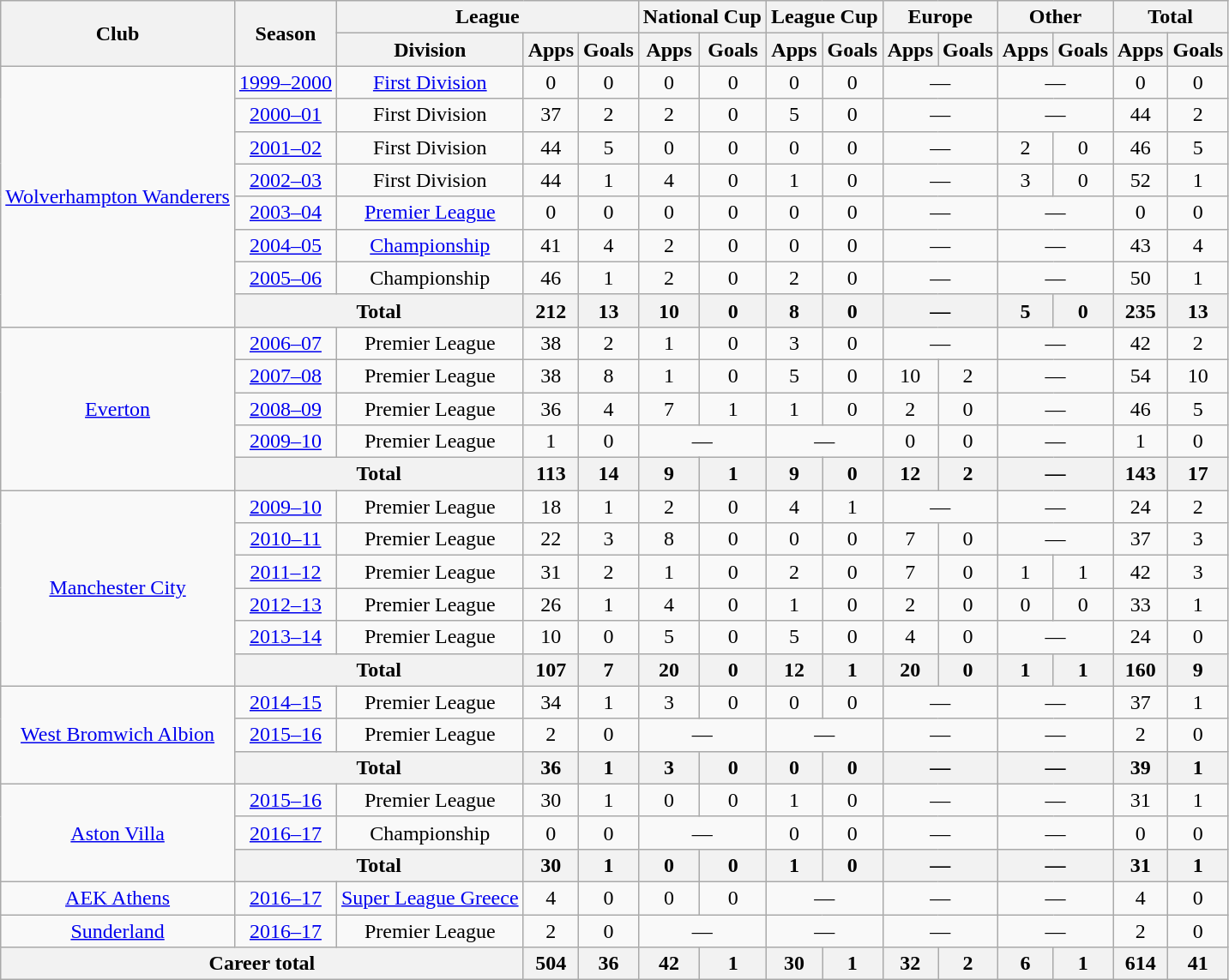<table class=wikitable style=text-align:center>
<tr>
<th rowspan=2>Club</th>
<th rowspan=2>Season</th>
<th colspan=3>League</th>
<th colspan=2>National Cup</th>
<th colspan=2>League Cup</th>
<th colspan=2>Europe</th>
<th colspan=2>Other</th>
<th colspan=2>Total</th>
</tr>
<tr>
<th>Division</th>
<th>Apps</th>
<th>Goals</th>
<th>Apps</th>
<th>Goals</th>
<th>Apps</th>
<th>Goals</th>
<th>Apps</th>
<th>Goals</th>
<th>Apps</th>
<th>Goals</th>
<th>Apps</th>
<th>Goals</th>
</tr>
<tr>
<td rowspan=8><a href='#'>Wolverhampton Wanderers</a></td>
<td><a href='#'>1999–2000</a></td>
<td><a href='#'>First Division</a></td>
<td>0</td>
<td>0</td>
<td>0</td>
<td>0</td>
<td>0</td>
<td>0</td>
<td colspan=2>—</td>
<td colspan=2>—</td>
<td>0</td>
<td>0</td>
</tr>
<tr>
<td><a href='#'>2000–01</a></td>
<td>First Division</td>
<td>37</td>
<td>2</td>
<td>2</td>
<td>0</td>
<td>5</td>
<td>0</td>
<td colspan=2>—</td>
<td colspan=2>—</td>
<td>44</td>
<td>2</td>
</tr>
<tr>
<td><a href='#'>2001–02</a></td>
<td>First Division</td>
<td>44</td>
<td>5</td>
<td>0</td>
<td>0</td>
<td>0</td>
<td>0</td>
<td colspan=2>—</td>
<td>2</td>
<td>0</td>
<td>46</td>
<td>5</td>
</tr>
<tr>
<td><a href='#'>2002–03</a></td>
<td>First Division</td>
<td>44</td>
<td>1</td>
<td>4</td>
<td>0</td>
<td>1</td>
<td>0</td>
<td colspan=2>—</td>
<td>3</td>
<td>0</td>
<td>52</td>
<td>1</td>
</tr>
<tr>
<td><a href='#'>2003–04</a></td>
<td><a href='#'>Premier League</a></td>
<td>0</td>
<td>0</td>
<td>0</td>
<td>0</td>
<td>0</td>
<td>0</td>
<td colspan=2>—</td>
<td colspan=2>—</td>
<td>0</td>
<td>0</td>
</tr>
<tr>
<td><a href='#'>2004–05</a></td>
<td><a href='#'>Championship</a></td>
<td>41</td>
<td>4</td>
<td>2</td>
<td>0</td>
<td>0</td>
<td>0</td>
<td colspan=2>—</td>
<td colspan=2>—</td>
<td>43</td>
<td>4</td>
</tr>
<tr>
<td><a href='#'>2005–06</a></td>
<td>Championship</td>
<td>46</td>
<td>1</td>
<td>2</td>
<td>0</td>
<td>2</td>
<td>0</td>
<td colspan=2>—</td>
<td colspan=2>—</td>
<td>50</td>
<td>1</td>
</tr>
<tr>
<th colspan=2>Total</th>
<th>212</th>
<th>13</th>
<th>10</th>
<th>0</th>
<th>8</th>
<th>0</th>
<th colspan=2>—</th>
<th>5</th>
<th>0</th>
<th>235</th>
<th>13</th>
</tr>
<tr>
<td rowspan=5><a href='#'>Everton</a></td>
<td><a href='#'>2006–07</a></td>
<td>Premier League</td>
<td>38</td>
<td>2</td>
<td>1</td>
<td>0</td>
<td>3</td>
<td>0</td>
<td colspan=2>—</td>
<td colspan=2>—</td>
<td>42</td>
<td>2</td>
</tr>
<tr>
<td><a href='#'>2007–08</a></td>
<td>Premier League</td>
<td>38</td>
<td>8</td>
<td>1</td>
<td>0</td>
<td>5</td>
<td>0</td>
<td>10</td>
<td>2</td>
<td colspan=2>—</td>
<td>54</td>
<td>10</td>
</tr>
<tr>
<td><a href='#'>2008–09</a></td>
<td>Premier League</td>
<td>36</td>
<td>4</td>
<td>7</td>
<td>1</td>
<td>1</td>
<td>0</td>
<td>2</td>
<td>0</td>
<td colspan=2>—</td>
<td>46</td>
<td>5</td>
</tr>
<tr>
<td><a href='#'>2009–10</a></td>
<td>Premier League</td>
<td>1</td>
<td>0</td>
<td colspan=2>—</td>
<td colspan=2>—</td>
<td>0</td>
<td>0</td>
<td colspan=2>—</td>
<td>1</td>
<td>0</td>
</tr>
<tr>
<th colspan=2>Total</th>
<th>113</th>
<th>14</th>
<th>9</th>
<th>1</th>
<th>9</th>
<th>0</th>
<th>12</th>
<th>2</th>
<th colspan=2>—</th>
<th>143</th>
<th>17</th>
</tr>
<tr>
<td rowspan=6><a href='#'>Manchester City</a></td>
<td><a href='#'>2009–10</a></td>
<td>Premier League</td>
<td>18</td>
<td>1</td>
<td>2</td>
<td>0</td>
<td>4</td>
<td>1</td>
<td colspan=2>—</td>
<td colspan=2>—</td>
<td>24</td>
<td>2</td>
</tr>
<tr>
<td><a href='#'>2010–11</a></td>
<td>Premier League</td>
<td>22</td>
<td>3</td>
<td>8</td>
<td>0</td>
<td>0</td>
<td>0</td>
<td>7</td>
<td>0</td>
<td colspan=2>—</td>
<td>37</td>
<td>3</td>
</tr>
<tr>
<td><a href='#'>2011–12</a></td>
<td>Premier League</td>
<td>31</td>
<td>2</td>
<td>1</td>
<td>0</td>
<td>2</td>
<td>0</td>
<td>7</td>
<td>0</td>
<td>1</td>
<td>1</td>
<td>42</td>
<td>3</td>
</tr>
<tr>
<td><a href='#'>2012–13</a></td>
<td>Premier League</td>
<td>26</td>
<td>1</td>
<td>4</td>
<td>0</td>
<td>1</td>
<td>0</td>
<td>2</td>
<td>0</td>
<td>0</td>
<td>0</td>
<td>33</td>
<td>1</td>
</tr>
<tr>
<td><a href='#'>2013–14</a></td>
<td>Premier League</td>
<td>10</td>
<td>0</td>
<td>5</td>
<td>0</td>
<td>5</td>
<td>0</td>
<td>4</td>
<td>0</td>
<td colspan=2>—</td>
<td>24</td>
<td>0</td>
</tr>
<tr>
<th colspan=2>Total</th>
<th>107</th>
<th>7</th>
<th>20</th>
<th>0</th>
<th>12</th>
<th>1</th>
<th>20</th>
<th>0</th>
<th>1</th>
<th>1</th>
<th>160</th>
<th>9</th>
</tr>
<tr>
<td rowspan=3><a href='#'>West Bromwich Albion</a></td>
<td><a href='#'>2014–15</a></td>
<td>Premier League</td>
<td>34</td>
<td>1</td>
<td>3</td>
<td>0</td>
<td>0</td>
<td>0</td>
<td colspan=2>—</td>
<td colspan=2>—</td>
<td>37</td>
<td>1</td>
</tr>
<tr>
<td><a href='#'>2015–16</a></td>
<td>Premier League</td>
<td>2</td>
<td>0</td>
<td colspan=2>—</td>
<td colspan=2>—</td>
<td colspan=2>—</td>
<td colspan=2>—</td>
<td>2</td>
<td>0</td>
</tr>
<tr>
<th colspan=2>Total</th>
<th>36</th>
<th>1</th>
<th>3</th>
<th>0</th>
<th>0</th>
<th>0</th>
<th colspan=2>—</th>
<th colspan=2>—</th>
<th>39</th>
<th>1</th>
</tr>
<tr>
<td rowspan=3><a href='#'>Aston Villa</a></td>
<td><a href='#'>2015–16</a></td>
<td>Premier League</td>
<td>30</td>
<td>1</td>
<td>0</td>
<td>0</td>
<td>1</td>
<td>0</td>
<td colspan=2>—</td>
<td colspan=2>—</td>
<td>31</td>
<td>1</td>
</tr>
<tr>
<td><a href='#'>2016–17</a></td>
<td>Championship</td>
<td>0</td>
<td>0</td>
<td colspan=2>—</td>
<td>0</td>
<td>0</td>
<td colspan=2>—</td>
<td colspan=2>—</td>
<td>0</td>
<td>0</td>
</tr>
<tr>
<th colspan=2>Total</th>
<th>30</th>
<th>1</th>
<th>0</th>
<th>0</th>
<th>1</th>
<th>0</th>
<th colspan=2>—</th>
<th colspan=2>—</th>
<th>31</th>
<th>1</th>
</tr>
<tr>
<td><a href='#'>AEK Athens</a></td>
<td><a href='#'>2016–17</a></td>
<td><a href='#'>Super League Greece</a></td>
<td>4</td>
<td>0</td>
<td>0</td>
<td>0</td>
<td colspan=2>—</td>
<td colspan=2>—</td>
<td colspan=2>—</td>
<td>4</td>
<td>0</td>
</tr>
<tr>
<td><a href='#'>Sunderland</a></td>
<td><a href='#'>2016–17</a></td>
<td>Premier League</td>
<td>2</td>
<td>0</td>
<td colspan=2>—</td>
<td colspan=2>—</td>
<td colspan=2>—</td>
<td colspan=2>—</td>
<td>2</td>
<td>0</td>
</tr>
<tr>
<th colspan=3>Career total</th>
<th>504</th>
<th>36</th>
<th>42</th>
<th>1</th>
<th>30</th>
<th>1</th>
<th>32</th>
<th>2</th>
<th>6</th>
<th>1</th>
<th>614</th>
<th>41</th>
</tr>
</table>
